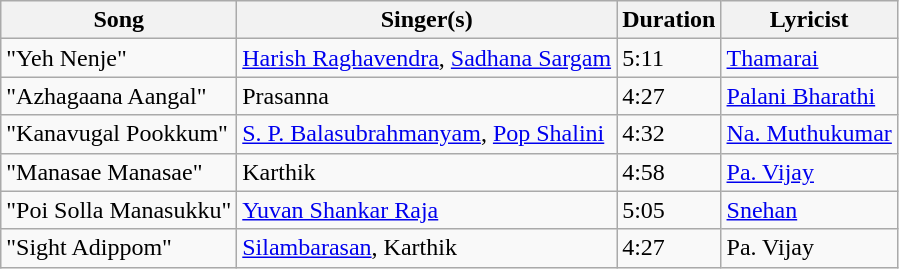<table class="wikitable tracklist">
<tr>
<th>Song</th>
<th>Singer(s)</th>
<th>Duration</th>
<th>Lyricist</th>
</tr>
<tr>
<td>"Yeh Nenje"</td>
<td><a href='#'>Harish Raghavendra</a>, <a href='#'>Sadhana Sargam</a></td>
<td>5:11</td>
<td><a href='#'>Thamarai</a></td>
</tr>
<tr>
<td>"Azhagaana Aangal"</td>
<td>Prasanna</td>
<td>4:27</td>
<td><a href='#'>Palani Bharathi</a></td>
</tr>
<tr>
<td>"Kanavugal Pookkum"</td>
<td><a href='#'>S. P. Balasubrahmanyam</a>, <a href='#'>Pop Shalini</a></td>
<td>4:32</td>
<td><a href='#'>Na. Muthukumar</a></td>
</tr>
<tr>
<td>"Manasae Manasae"</td>
<td>Karthik</td>
<td>4:58</td>
<td><a href='#'>Pa. Vijay</a></td>
</tr>
<tr>
<td>"Poi Solla Manasukku"</td>
<td><a href='#'>Yuvan Shankar Raja</a></td>
<td>5:05</td>
<td><a href='#'>Snehan</a></td>
</tr>
<tr>
<td>"Sight Adippom"</td>
<td><a href='#'>Silambarasan</a>, Karthik</td>
<td>4:27</td>
<td>Pa. Vijay</td>
</tr>
</table>
